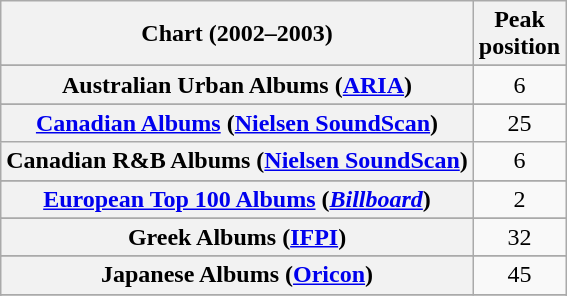<table class="wikitable plainrowheaders sortable" style="text-align:center;">
<tr>
<th scope="col">Chart (2002–2003)</th>
<th scope="col">Peak<br>position</th>
</tr>
<tr>
</tr>
<tr>
<th scope="row">Australian Urban Albums (<a href='#'>ARIA</a>)</th>
<td>6</td>
</tr>
<tr>
</tr>
<tr>
</tr>
<tr>
</tr>
<tr>
<th scope="row"><a href='#'>Canadian Albums</a> (<a href='#'>Nielsen SoundScan</a>)</th>
<td>25</td>
</tr>
<tr>
<th scope="row">Canadian R&B Albums (<a href='#'>Nielsen SoundScan</a>)</th>
<td>6</td>
</tr>
<tr>
</tr>
<tr>
</tr>
<tr>
<th scope="row"><a href='#'>European Top 100 Albums</a> (<em><a href='#'>Billboard</a></em>)</th>
<td>2</td>
</tr>
<tr>
</tr>
<tr>
</tr>
<tr>
</tr>
<tr>
<th scope="row">Greek Albums (<a href='#'>IFPI</a>)</th>
<td style="text-align:center;">32</td>
</tr>
<tr>
</tr>
<tr>
<th scope="row">Japanese Albums (<a href='#'>Oricon</a>)</th>
<td>45</td>
</tr>
<tr>
</tr>
<tr>
</tr>
<tr>
</tr>
<tr>
</tr>
<tr>
</tr>
<tr>
</tr>
<tr>
</tr>
<tr>
</tr>
<tr>
</tr>
<tr>
</tr>
</table>
